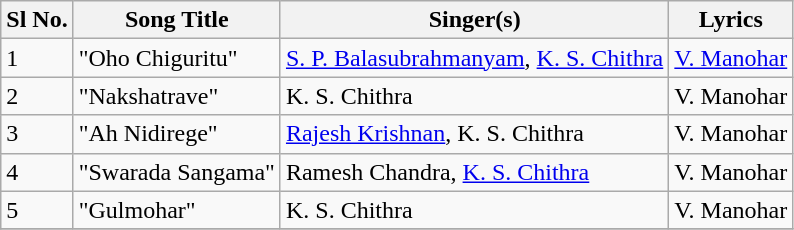<table class="wikitable">
<tr>
<th>Sl No.</th>
<th>Song Title</th>
<th>Singer(s)</th>
<th>Lyrics</th>
</tr>
<tr>
<td>1</td>
<td>"Oho Chiguritu"</td>
<td><a href='#'>S. P. Balasubrahmanyam</a>, <a href='#'>K. S. Chithra</a></td>
<td><a href='#'>V. Manohar</a></td>
</tr>
<tr>
<td>2</td>
<td>"Nakshatrave"</td>
<td>K. S. Chithra</td>
<td>V. Manohar</td>
</tr>
<tr>
<td>3</td>
<td>"Ah Nidirege"</td>
<td><a href='#'>Rajesh Krishnan</a>, K. S. Chithra</td>
<td>V. Manohar</td>
</tr>
<tr>
<td>4</td>
<td>"Swarada Sangama"</td>
<td>Ramesh Chandra, <a href='#'>K. S. Chithra</a></td>
<td>V. Manohar</td>
</tr>
<tr>
<td>5</td>
<td>"Gulmohar"</td>
<td>K. S. Chithra</td>
<td>V. Manohar</td>
</tr>
<tr>
</tr>
</table>
